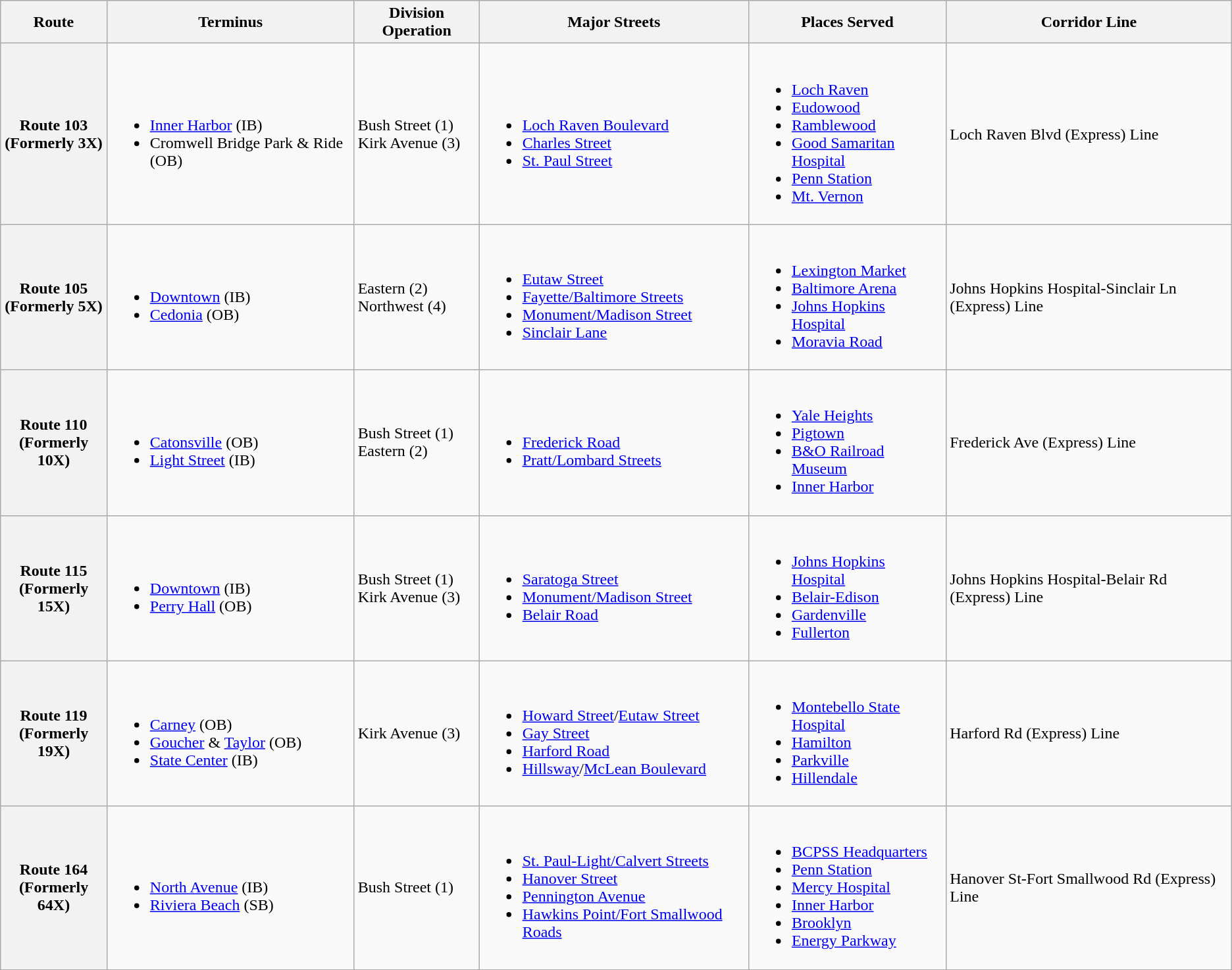<table class=wikitable>
<tr>
<th>Route</th>
<th>Terminus</th>
<th>Division Operation</th>
<th>Major Streets</th>
<th>Places Served</th>
<th>Corridor Line</th>
</tr>
<tr>
<th>Route 103<br>(Formerly 3X)</th>
<td><br><ul><li><a href='#'>Inner Harbor</a> (IB)</li><li>Cromwell Bridge Park & Ride (OB)</li></ul></td>
<td>Bush Street (1)<br>Kirk Avenue (3)</td>
<td><br><ul><li><a href='#'>Loch Raven Boulevard</a></li><li><a href='#'>Charles Street</a></li><li><a href='#'>St. Paul Street</a></li></ul></td>
<td><br><ul><li><a href='#'>Loch Raven</a></li><li><a href='#'>Eudowood</a></li><li><a href='#'>Ramblewood</a></li><li><a href='#'>Good Samaritan Hospital</a></li><li><a href='#'>Penn Station</a></li><li><a href='#'>Mt. Vernon</a></li></ul></td>
<td>Loch Raven Blvd (Express) Line</td>
</tr>
<tr>
<th>Route 105<br>(Formerly 5X)</th>
<td><br><ul><li><a href='#'>Downtown</a> (IB)</li><li><a href='#'>Cedonia</a> (OB)</li></ul></td>
<td>Eastern (2)<br>Northwest (4)</td>
<td><br><ul><li><a href='#'>Eutaw Street</a></li><li><a href='#'>Fayette/Baltimore Streets</a></li><li><a href='#'>Monument/Madison Street</a></li><li><a href='#'>Sinclair Lane</a></li></ul></td>
<td><br><ul><li><a href='#'>Lexington Market</a></li><li><a href='#'>Baltimore Arena</a></li><li><a href='#'>Johns Hopkins Hospital</a></li><li><a href='#'>Moravia Road</a></li></ul></td>
<td>Johns Hopkins Hospital-Sinclair Ln (Express) Line</td>
</tr>
<tr>
<th>Route 110<br>(Formerly 10X)</th>
<td><br><ul><li><a href='#'>Catonsville</a> (OB)</li><li><a href='#'>Light Street</a> (IB)</li></ul></td>
<td>Bush Street (1)<br>Eastern (2)</td>
<td><br><ul><li><a href='#'>Frederick Road</a></li><li><a href='#'>Pratt/Lombard Streets</a></li></ul></td>
<td><br><ul><li><a href='#'>Yale Heights</a></li><li><a href='#'>Pigtown</a></li><li><a href='#'>B&O Railroad Museum</a></li><li><a href='#'>Inner Harbor</a></li></ul></td>
<td>Frederick Ave (Express) Line</td>
</tr>
<tr>
<th>Route 115<br>(Formerly 15X)</th>
<td><br><ul><li><a href='#'>Downtown</a> (IB)</li><li><a href='#'>Perry Hall</a> (OB)</li></ul></td>
<td>Bush Street (1)<br>Kirk Avenue (3)</td>
<td><br><ul><li><a href='#'>Saratoga Street</a></li><li><a href='#'>Monument/Madison Street</a></li><li><a href='#'>Belair Road</a></li></ul></td>
<td><br><ul><li><a href='#'>Johns Hopkins Hospital</a></li><li><a href='#'>Belair-Edison</a></li><li><a href='#'>Gardenville</a></li><li><a href='#'>Fullerton</a></li></ul></td>
<td>Johns Hopkins Hospital-Belair Rd (Express) Line</td>
</tr>
<tr>
<th>Route 119<br>(Formerly 19X)</th>
<td><br><ul><li><a href='#'>Carney</a> (OB)</li><li><a href='#'>Goucher</a> & <a href='#'>Taylor</a> (OB)</li><li><a href='#'>State Center</a> (IB)</li></ul></td>
<td>Kirk Avenue (3)</td>
<td><br><ul><li><a href='#'>Howard Street</a>/<a href='#'>Eutaw Street</a></li><li><a href='#'>Gay Street</a></li><li><a href='#'>Harford Road</a></li><li><a href='#'>Hillsway</a>/<a href='#'>McLean Boulevard</a></li></ul></td>
<td><br><ul><li><a href='#'>Montebello State Hospital</a></li><li><a href='#'>Hamilton</a></li><li><a href='#'>Parkville</a></li><li><a href='#'>Hillendale</a></li></ul></td>
<td>Harford Rd (Express) Line</td>
</tr>
<tr>
<th>Route 164<br>(Formerly 64X)</th>
<td><br><ul><li><a href='#'>North Avenue</a> (IB)</li><li><a href='#'>Riviera Beach</a> (SB)</li></ul></td>
<td>Bush Street (1)</td>
<td><br><ul><li><a href='#'>St. Paul-Light/Calvert Streets</a></li><li><a href='#'>Hanover Street</a></li><li><a href='#'>Pennington Avenue</a></li><li><a href='#'>Hawkins Point/Fort Smallwood Roads</a></li></ul></td>
<td><br><ul><li><a href='#'>BCPSS Headquarters</a></li><li><a href='#'>Penn Station</a></li><li><a href='#'>Mercy Hospital</a></li><li><a href='#'>Inner Harbor</a></li><li><a href='#'>Brooklyn</a></li><li><a href='#'>Energy Parkway</a></li></ul></td>
<td>Hanover St-Fort Smallwood Rd (Express) Line</td>
</tr>
<tr>
</tr>
</table>
